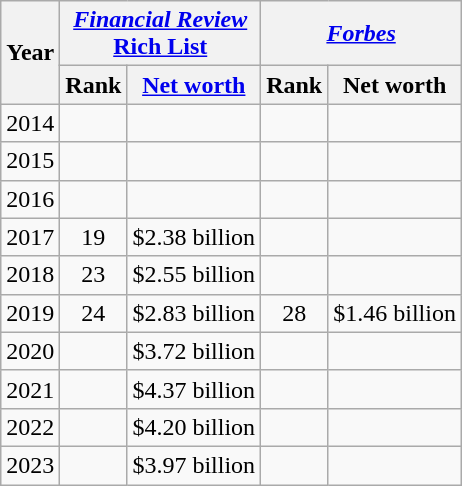<table class="wikitable">
<tr>
<th rowspan=2>Year</th>
<th colspan=2><em><a href='#'>Financial Review</a></em><br><a href='#'>Rich List</a></th>
<th colspan=2><em><a href='#'>Forbes</a></em><br></th>
</tr>
<tr>
<th>Rank</th>
<th><a href='#'>Net worth</a><br></th>
<th>Rank</th>
<th>Net worth<br></th>
</tr>
<tr>
<td>2014</td>
<td align="center"></td>
<td align="right"></td>
<td align="center"></td>
<td align="right"></td>
</tr>
<tr>
<td>2015</td>
<td align="center"></td>
<td align="right"></td>
<td align="center"></td>
<td align="right"></td>
</tr>
<tr>
<td>2016</td>
<td align="center"></td>
<td align="right"></td>
<td align="center"></td>
<td align="right"></td>
</tr>
<tr>
<td>2017</td>
<td align="center">19</td>
<td align="right">$2.38 billion </td>
<td align="center"></td>
<td align="right"></td>
</tr>
<tr>
<td>2018</td>
<td align="center">23 </td>
<td align="right">$2.55 billion </td>
<td align="center"></td>
<td align="right"></td>
</tr>
<tr>
<td>2019</td>
<td align="center">24 </td>
<td align="right">$2.83 billion </td>
<td align="center">28</td>
<td align="right">$1.46 billion </td>
</tr>
<tr>
<td>2020</td>
<td align="center"></td>
<td align="right">$3.72 billion </td>
<td align="center"></td>
<td align="right"></td>
</tr>
<tr>
<td>2021</td>
<td align="center"></td>
<td align="right">$4.37 billion </td>
<td align="center"></td>
<td align="right"></td>
</tr>
<tr>
<td>2022</td>
<td align="center"></td>
<td align="right">$4.20 billion </td>
<td align="center"></td>
<td align="right"></td>
</tr>
<tr>
<td>2023</td>
<td align="center"></td>
<td align="right">$3.97 billion </td>
<td align="center"></td>
<td align="right"></td>
</tr>
</table>
